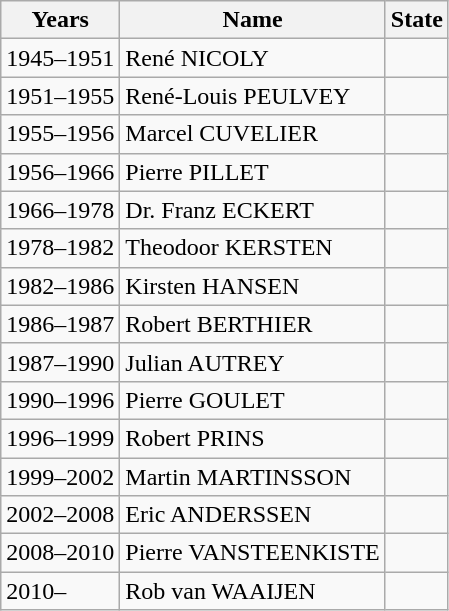<table class="wikitable">
<tr>
<th>Years</th>
<th>Name</th>
<th>State</th>
</tr>
<tr>
<td>1945–1951</td>
<td>René NICOLY</td>
<td></td>
</tr>
<tr>
<td>1951–1955</td>
<td>René-Louis PEULVEY</td>
<td></td>
</tr>
<tr>
<td>1955–1956</td>
<td>Marcel CUVELIER</td>
<td></td>
</tr>
<tr>
<td>1956–1966</td>
<td>Pierre PILLET</td>
<td></td>
</tr>
<tr>
<td>1966–1978</td>
<td>Dr. Franz ECKERT</td>
<td></td>
</tr>
<tr>
<td>1978–1982</td>
<td>Theodoor KERSTEN</td>
<td></td>
</tr>
<tr>
<td>1982–1986</td>
<td>Kirsten HANSEN</td>
<td></td>
</tr>
<tr>
<td>1986–1987</td>
<td>Robert BERTHIER</td>
<td></td>
</tr>
<tr>
<td>1987–1990</td>
<td>Julian AUTREY</td>
<td></td>
</tr>
<tr>
<td>1990–1996</td>
<td>Pierre GOULET</td>
<td></td>
</tr>
<tr>
<td>1996–1999</td>
<td>Robert PRINS</td>
<td></td>
</tr>
<tr>
<td>1999–2002</td>
<td>Martin MARTINSSON</td>
<td></td>
</tr>
<tr>
<td>2002–2008</td>
<td>Eric ANDERSSEN</td>
<td></td>
</tr>
<tr>
<td>2008–2010</td>
<td>Pierre VANSTEENKISTE</td>
<td></td>
</tr>
<tr>
<td>2010–</td>
<td>Rob van WAAIJEN</td>
<td></td>
</tr>
</table>
